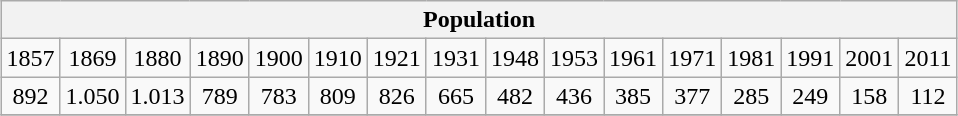<table class="wikitable" style="margin: 0.5em auto; text-align: center;">
<tr>
<th colspan="16">Population</th>
</tr>
<tr>
<td>1857</td>
<td>1869</td>
<td>1880</td>
<td>1890</td>
<td>1900</td>
<td>1910</td>
<td>1921</td>
<td>1931</td>
<td>1948</td>
<td>1953</td>
<td>1961</td>
<td>1971</td>
<td>1981</td>
<td>1991</td>
<td>2001</td>
<td>2011</td>
</tr>
<tr>
<td>892</td>
<td>1.050</td>
<td>1.013</td>
<td>789</td>
<td>783</td>
<td>809</td>
<td>826</td>
<td>665</td>
<td>482</td>
<td>436</td>
<td>385</td>
<td>377</td>
<td>285</td>
<td>249</td>
<td>158</td>
<td>112</td>
</tr>
<tr>
</tr>
</table>
